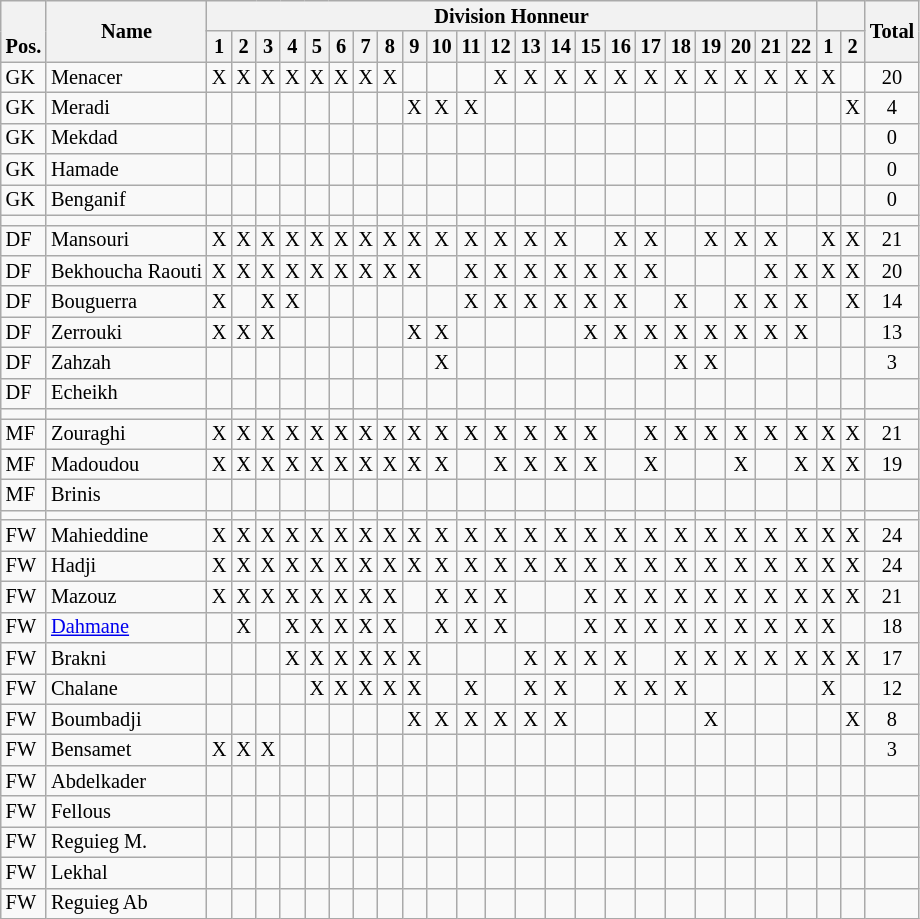<table class="wikitable sortable alternance"  style="font-size:85%; text-align:center; line-height:14px;">
<tr>
<th rowspan="2" valign="bottom">Pos.</th>
<th rowspan="2">Name</th>
<th colspan="22">Division Honneur</th>
<th colspan="2"></th>
<th rowspan="2">Total</th>
</tr>
<tr>
<th>1</th>
<th>2</th>
<th>3</th>
<th>4</th>
<th>5</th>
<th>6</th>
<th>7</th>
<th>8</th>
<th>9</th>
<th>10</th>
<th>11</th>
<th>12</th>
<th>13</th>
<th>14</th>
<th>15</th>
<th>16</th>
<th>17</th>
<th>18</th>
<th>19</th>
<th>20</th>
<th>21</th>
<th>22</th>
<th>1</th>
<th>2</th>
</tr>
<tr>
<td align="left">GK</td>
<td align="left">Menacer</td>
<td>X</td>
<td>X</td>
<td>X</td>
<td>X</td>
<td>X</td>
<td>X</td>
<td>X</td>
<td>X</td>
<td></td>
<td></td>
<td></td>
<td>X</td>
<td>X</td>
<td>X</td>
<td>X</td>
<td>X</td>
<td>X</td>
<td>X</td>
<td>X</td>
<td>X</td>
<td>X</td>
<td>X</td>
<td>X</td>
<td></td>
<td>20</td>
</tr>
<tr>
<td align="left">GK</td>
<td align="left">Meradi</td>
<td></td>
<td></td>
<td></td>
<td></td>
<td></td>
<td></td>
<td></td>
<td></td>
<td>X</td>
<td>X</td>
<td>X</td>
<td></td>
<td></td>
<td></td>
<td></td>
<td></td>
<td></td>
<td></td>
<td></td>
<td></td>
<td></td>
<td></td>
<td></td>
<td>X</td>
<td>4</td>
</tr>
<tr>
<td align="left">GK</td>
<td align="left">Mekdad</td>
<td></td>
<td></td>
<td></td>
<td></td>
<td></td>
<td></td>
<td></td>
<td></td>
<td></td>
<td></td>
<td></td>
<td></td>
<td></td>
<td></td>
<td></td>
<td></td>
<td></td>
<td></td>
<td></td>
<td></td>
<td></td>
<td></td>
<td></td>
<td></td>
<td>0</td>
</tr>
<tr>
<td align="left">GK</td>
<td align="left">Hamade</td>
<td></td>
<td></td>
<td></td>
<td></td>
<td></td>
<td></td>
<td></td>
<td></td>
<td></td>
<td></td>
<td></td>
<td></td>
<td></td>
<td></td>
<td></td>
<td></td>
<td></td>
<td></td>
<td></td>
<td></td>
<td></td>
<td></td>
<td></td>
<td></td>
<td>0</td>
</tr>
<tr>
<td align="left">GK</td>
<td align="left">Benganif</td>
<td></td>
<td></td>
<td></td>
<td></td>
<td></td>
<td></td>
<td></td>
<td></td>
<td></td>
<td></td>
<td></td>
<td></td>
<td></td>
<td></td>
<td></td>
<td></td>
<td></td>
<td></td>
<td></td>
<td></td>
<td></td>
<td></td>
<td></td>
<td></td>
<td>0</td>
</tr>
<tr>
<td align="left"></td>
<td></td>
<td></td>
<td></td>
<td></td>
<td></td>
<td></td>
<td></td>
<td></td>
<td></td>
<td></td>
<td></td>
<td></td>
<td></td>
<td></td>
<td></td>
<td></td>
<td></td>
<td></td>
<td></td>
<td></td>
<td></td>
<td></td>
<td></td>
<td></td>
<td></td>
<td></td>
</tr>
<tr>
<td align="left">DF</td>
<td align="left">Mansouri</td>
<td>X</td>
<td>X</td>
<td>X</td>
<td>X</td>
<td>X</td>
<td>X</td>
<td>X</td>
<td>X</td>
<td>X</td>
<td>X</td>
<td>X</td>
<td>X</td>
<td>X</td>
<td>X</td>
<td></td>
<td>X</td>
<td>X</td>
<td></td>
<td>X</td>
<td>X</td>
<td>X</td>
<td></td>
<td>X</td>
<td>X</td>
<td>21</td>
</tr>
<tr>
<td align="left">DF</td>
<td align="left">Bekhoucha Raouti</td>
<td>X</td>
<td>X</td>
<td>X</td>
<td>X</td>
<td>X</td>
<td>X</td>
<td>X</td>
<td>X</td>
<td>X</td>
<td></td>
<td>X</td>
<td>X</td>
<td>X</td>
<td>X</td>
<td>X</td>
<td>X</td>
<td>X</td>
<td></td>
<td></td>
<td></td>
<td>X</td>
<td>X</td>
<td>X</td>
<td>X</td>
<td>20</td>
</tr>
<tr>
<td align="left">DF</td>
<td align="left">Bouguerra</td>
<td>X</td>
<td></td>
<td>X</td>
<td>X</td>
<td></td>
<td></td>
<td></td>
<td></td>
<td></td>
<td></td>
<td>X</td>
<td>X</td>
<td>X</td>
<td>X</td>
<td>X</td>
<td>X</td>
<td></td>
<td>X</td>
<td></td>
<td>X</td>
<td>X</td>
<td>X</td>
<td></td>
<td>X</td>
<td>14</td>
</tr>
<tr>
<td align="left">DF</td>
<td align="left">Zerrouki</td>
<td>X</td>
<td>X</td>
<td>X</td>
<td></td>
<td></td>
<td></td>
<td></td>
<td></td>
<td>X</td>
<td>X</td>
<td></td>
<td></td>
<td></td>
<td></td>
<td>X</td>
<td>X</td>
<td>X</td>
<td>X</td>
<td>X</td>
<td>X</td>
<td>X</td>
<td>X</td>
<td></td>
<td></td>
<td>13</td>
</tr>
<tr>
<td align="left">DF</td>
<td align="left">Zahzah</td>
<td></td>
<td></td>
<td></td>
<td></td>
<td></td>
<td></td>
<td></td>
<td></td>
<td></td>
<td>X</td>
<td></td>
<td></td>
<td></td>
<td></td>
<td></td>
<td></td>
<td></td>
<td>X</td>
<td>X</td>
<td></td>
<td></td>
<td></td>
<td></td>
<td></td>
<td>3</td>
</tr>
<tr>
<td align="left">DF</td>
<td align="left">Echeikh</td>
<td></td>
<td></td>
<td></td>
<td></td>
<td></td>
<td></td>
<td></td>
<td></td>
<td></td>
<td></td>
<td></td>
<td></td>
<td></td>
<td></td>
<td></td>
<td></td>
<td></td>
<td></td>
<td></td>
<td></td>
<td></td>
<td></td>
<td></td>
<td></td>
<td></td>
</tr>
<tr>
<td align="left"></td>
<td></td>
<td></td>
<td></td>
<td></td>
<td></td>
<td></td>
<td></td>
<td></td>
<td></td>
<td></td>
<td></td>
<td></td>
<td></td>
<td></td>
<td></td>
<td></td>
<td></td>
<td></td>
<td></td>
<td></td>
<td></td>
<td></td>
<td></td>
<td></td>
<td></td>
<td></td>
</tr>
<tr>
<td align="left">MF</td>
<td align="left">Zouraghi</td>
<td>X</td>
<td>X</td>
<td>X</td>
<td>X</td>
<td>X</td>
<td>X</td>
<td>X</td>
<td>X</td>
<td>X</td>
<td>X</td>
<td>X</td>
<td>X</td>
<td>X</td>
<td>X</td>
<td>X</td>
<td></td>
<td>X</td>
<td>X</td>
<td>X</td>
<td>X</td>
<td>X</td>
<td>X</td>
<td>X</td>
<td>X</td>
<td>21</td>
</tr>
<tr>
<td align="left">MF</td>
<td align="left">Madoudou</td>
<td>X</td>
<td>X</td>
<td>X</td>
<td>X</td>
<td>X</td>
<td>X</td>
<td>X</td>
<td>X</td>
<td>X</td>
<td>X</td>
<td></td>
<td>X</td>
<td>X</td>
<td>X</td>
<td>X</td>
<td></td>
<td>X</td>
<td></td>
<td></td>
<td>X</td>
<td></td>
<td>X</td>
<td>X</td>
<td>X</td>
<td>19</td>
</tr>
<tr>
<td align="left">MF</td>
<td align="left">Brinis</td>
<td></td>
<td></td>
<td></td>
<td></td>
<td></td>
<td></td>
<td></td>
<td></td>
<td></td>
<td></td>
<td></td>
<td></td>
<td></td>
<td></td>
<td></td>
<td></td>
<td></td>
<td></td>
<td></td>
<td></td>
<td></td>
<td></td>
<td></td>
<td></td>
<td></td>
</tr>
<tr>
<td align="left"></td>
<td></td>
<td></td>
<td></td>
<td></td>
<td></td>
<td></td>
<td></td>
<td></td>
<td></td>
<td></td>
<td></td>
<td></td>
<td></td>
<td></td>
<td></td>
<td></td>
<td></td>
<td></td>
<td></td>
<td></td>
<td></td>
<td></td>
<td></td>
<td></td>
<td></td>
<td></td>
</tr>
<tr>
<td align="left">FW</td>
<td align="left">Mahieddine</td>
<td>X</td>
<td>X</td>
<td>X</td>
<td>X</td>
<td>X</td>
<td>X</td>
<td>X</td>
<td>X</td>
<td>X</td>
<td>X</td>
<td>X</td>
<td>X</td>
<td>X</td>
<td>X</td>
<td>X</td>
<td>X</td>
<td>X</td>
<td>X</td>
<td>X</td>
<td>X</td>
<td>X</td>
<td>X</td>
<td>X</td>
<td>X</td>
<td>24</td>
</tr>
<tr>
<td align="left">FW</td>
<td align="left">Hadji</td>
<td>X</td>
<td>X</td>
<td>X</td>
<td>X</td>
<td>X</td>
<td>X</td>
<td>X</td>
<td>X</td>
<td>X</td>
<td>X</td>
<td>X</td>
<td>X</td>
<td>X</td>
<td>X</td>
<td>X</td>
<td>X</td>
<td>X</td>
<td>X</td>
<td>X</td>
<td>X</td>
<td>X</td>
<td>X</td>
<td>X</td>
<td>X</td>
<td>24</td>
</tr>
<tr>
<td align="left">FW</td>
<td align="left">Mazouz</td>
<td>X</td>
<td>X</td>
<td>X</td>
<td>X</td>
<td>X</td>
<td>X</td>
<td>X</td>
<td>X</td>
<td></td>
<td>X</td>
<td>X</td>
<td>X</td>
<td></td>
<td></td>
<td>X</td>
<td>X</td>
<td>X</td>
<td>X</td>
<td>X</td>
<td>X</td>
<td>X</td>
<td>X</td>
<td>X</td>
<td>X</td>
<td>21</td>
</tr>
<tr>
<td align="left">FW</td>
<td align="left"><a href='#'>Dahmane</a></td>
<td></td>
<td>X</td>
<td></td>
<td>X</td>
<td>X</td>
<td>X</td>
<td>X</td>
<td>X</td>
<td></td>
<td>X</td>
<td>X</td>
<td>X</td>
<td></td>
<td></td>
<td>X</td>
<td>X</td>
<td>X</td>
<td>X</td>
<td>X</td>
<td>X</td>
<td>X</td>
<td>X</td>
<td>X</td>
<td></td>
<td>18</td>
</tr>
<tr>
<td align="left">FW</td>
<td align="left">Brakni</td>
<td></td>
<td></td>
<td></td>
<td>X</td>
<td>X</td>
<td>X</td>
<td>X</td>
<td>X</td>
<td>X</td>
<td></td>
<td></td>
<td></td>
<td>X</td>
<td>X</td>
<td>X</td>
<td>X</td>
<td></td>
<td>X</td>
<td>X</td>
<td>X</td>
<td>X</td>
<td>X</td>
<td>X</td>
<td>X</td>
<td>17</td>
</tr>
<tr>
<td align="left">FW</td>
<td align="left">Chalane</td>
<td></td>
<td></td>
<td></td>
<td></td>
<td>X</td>
<td>X</td>
<td>X</td>
<td>X</td>
<td>X</td>
<td></td>
<td>X</td>
<td></td>
<td>X</td>
<td>X</td>
<td></td>
<td>X</td>
<td>X</td>
<td>X</td>
<td></td>
<td></td>
<td></td>
<td></td>
<td>X</td>
<td></td>
<td>12</td>
</tr>
<tr>
<td align="left">FW</td>
<td align="left">Boumbadji</td>
<td></td>
<td></td>
<td></td>
<td></td>
<td></td>
<td></td>
<td></td>
<td></td>
<td>X</td>
<td>X</td>
<td>X</td>
<td>X</td>
<td>X</td>
<td>X</td>
<td></td>
<td></td>
<td></td>
<td></td>
<td>X</td>
<td></td>
<td></td>
<td></td>
<td></td>
<td>X</td>
<td>8</td>
</tr>
<tr>
<td align="left">FW</td>
<td align="left">Bensamet</td>
<td>X</td>
<td>X</td>
<td>X</td>
<td></td>
<td></td>
<td></td>
<td></td>
<td></td>
<td></td>
<td></td>
<td></td>
<td></td>
<td></td>
<td></td>
<td></td>
<td></td>
<td></td>
<td></td>
<td></td>
<td></td>
<td></td>
<td></td>
<td></td>
<td></td>
<td>3</td>
</tr>
<tr>
<td align="left">FW</td>
<td align="left">Abdelkader</td>
<td></td>
<td></td>
<td></td>
<td></td>
<td></td>
<td></td>
<td></td>
<td></td>
<td></td>
<td></td>
<td></td>
<td></td>
<td></td>
<td></td>
<td></td>
<td></td>
<td></td>
<td></td>
<td></td>
<td></td>
<td></td>
<td></td>
<td></td>
<td></td>
<td></td>
</tr>
<tr>
<td align="left">FW</td>
<td align="left">Fellous</td>
<td></td>
<td></td>
<td></td>
<td></td>
<td></td>
<td></td>
<td></td>
<td></td>
<td></td>
<td></td>
<td></td>
<td></td>
<td></td>
<td></td>
<td></td>
<td></td>
<td></td>
<td></td>
<td></td>
<td></td>
<td></td>
<td></td>
<td></td>
<td></td>
<td></td>
</tr>
<tr>
<td align="left">FW</td>
<td align="left">Reguieg M.</td>
<td></td>
<td></td>
<td></td>
<td></td>
<td></td>
<td></td>
<td></td>
<td></td>
<td></td>
<td></td>
<td></td>
<td></td>
<td></td>
<td></td>
<td></td>
<td></td>
<td></td>
<td></td>
<td></td>
<td></td>
<td></td>
<td></td>
<td></td>
<td></td>
<td></td>
</tr>
<tr>
<td align="left">FW</td>
<td align="left">Lekhal</td>
<td></td>
<td></td>
<td></td>
<td></td>
<td></td>
<td></td>
<td></td>
<td></td>
<td></td>
<td></td>
<td></td>
<td></td>
<td></td>
<td></td>
<td></td>
<td></td>
<td></td>
<td></td>
<td></td>
<td></td>
<td></td>
<td></td>
<td></td>
<td></td>
<td></td>
</tr>
<tr>
<td align="left">FW</td>
<td align="left">Reguieg Ab</td>
<td></td>
<td></td>
<td></td>
<td></td>
<td></td>
<td></td>
<td></td>
<td></td>
<td></td>
<td></td>
<td></td>
<td></td>
<td></td>
<td></td>
<td></td>
<td></td>
<td></td>
<td></td>
<td></td>
<td></td>
<td></td>
<td></td>
<td></td>
<td></td>
<td></td>
</tr>
</table>
